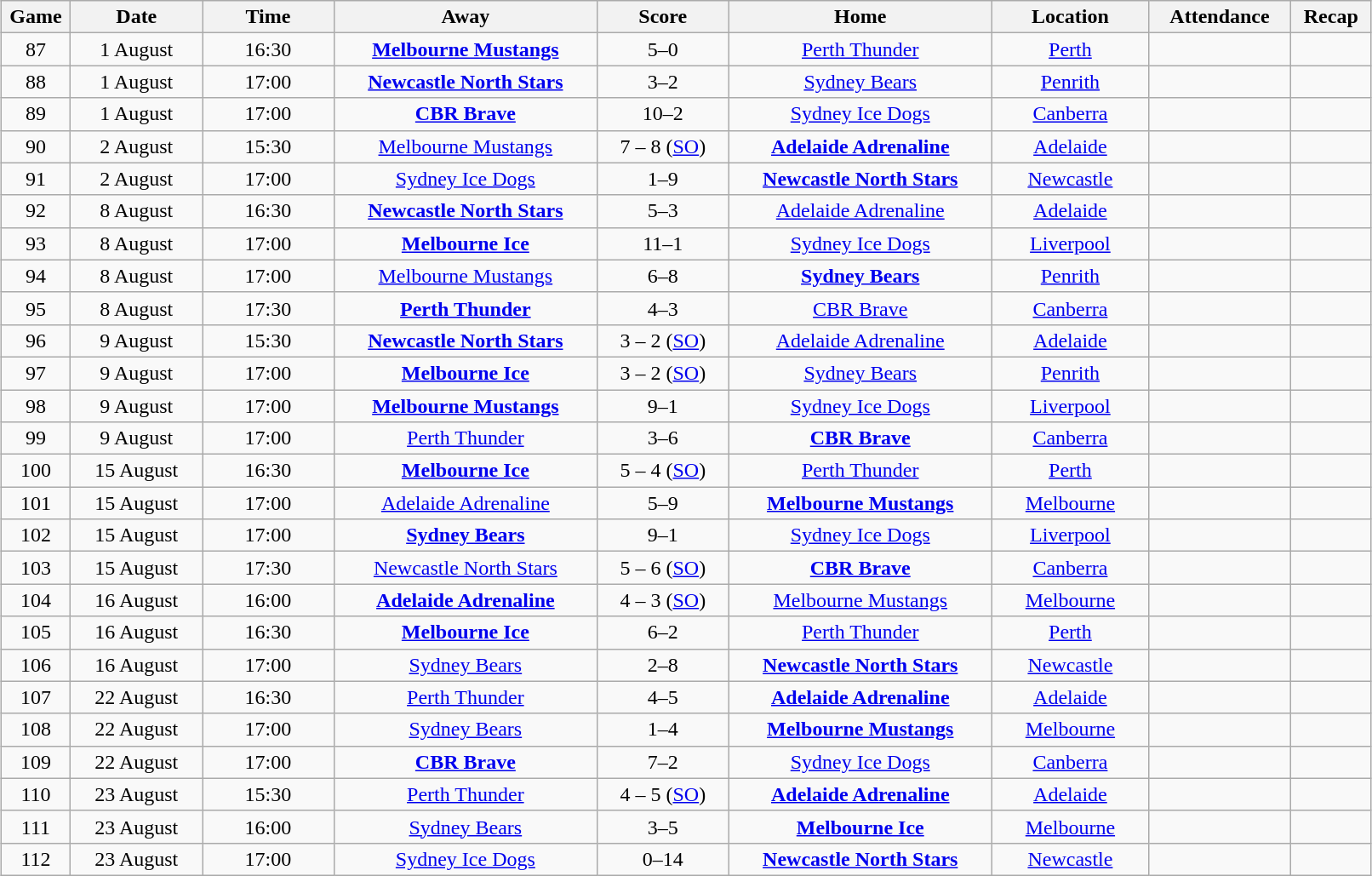<table class="wikitable" width="85%" style="margin: 1em auto 1em auto">
<tr>
<th width="1%">Game</th>
<th width="6%">Date</th>
<th width="6%">Time</th>
<th width="12%">Away</th>
<th width="6%">Score</th>
<th width="12%">Home</th>
<th width="7%">Location</th>
<th width="4%">Attendance</th>
<th width="2%">Recap</th>
</tr>
<tr align="center">
<td>87</td>
<td>1 August</td>
<td>16:30</td>
<td><strong><a href='#'>Melbourne Mustangs</a></strong></td>
<td>5–0</td>
<td><a href='#'>Perth Thunder</a></td>
<td><a href='#'>Perth</a></td>
<td></td>
<td></td>
</tr>
<tr align="center">
<td>88</td>
<td>1 August</td>
<td>17:00</td>
<td><strong><a href='#'>Newcastle North Stars</a></strong></td>
<td>3–2</td>
<td><a href='#'>Sydney Bears</a></td>
<td><a href='#'>Penrith</a></td>
<td></td>
<td></td>
</tr>
<tr align="center">
<td>89</td>
<td>1 August</td>
<td>17:00</td>
<td><strong><a href='#'>CBR Brave</a></strong></td>
<td>10–2</td>
<td><a href='#'>Sydney Ice Dogs</a></td>
<td><a href='#'>Canberra</a></td>
<td></td>
<td></td>
</tr>
<tr align="center">
<td>90</td>
<td>2 August</td>
<td>15:30</td>
<td><a href='#'>Melbourne Mustangs</a></td>
<td>7 – 8 (<a href='#'>SO</a>)</td>
<td><strong><a href='#'>Adelaide Adrenaline</a></strong></td>
<td><a href='#'>Adelaide</a></td>
<td></td>
<td></td>
</tr>
<tr align="center">
<td>91</td>
<td>2 August</td>
<td>17:00</td>
<td><a href='#'>Sydney Ice Dogs</a></td>
<td>1–9</td>
<td><strong><a href='#'>Newcastle North Stars</a></strong></td>
<td><a href='#'>Newcastle</a></td>
<td></td>
<td></td>
</tr>
<tr align="center">
<td>92</td>
<td>8 August</td>
<td>16:30</td>
<td><strong><a href='#'>Newcastle North Stars</a></strong></td>
<td>5–3</td>
<td><a href='#'>Adelaide Adrenaline</a></td>
<td><a href='#'>Adelaide</a></td>
<td></td>
<td></td>
</tr>
<tr align="center">
<td>93</td>
<td>8 August</td>
<td>17:00</td>
<td><strong><a href='#'>Melbourne Ice</a></strong></td>
<td>11–1</td>
<td><a href='#'>Sydney Ice Dogs</a></td>
<td><a href='#'>Liverpool</a></td>
<td></td>
<td></td>
</tr>
<tr align="center">
<td>94</td>
<td>8 August</td>
<td>17:00</td>
<td><a href='#'>Melbourne Mustangs</a></td>
<td>6–8</td>
<td><strong><a href='#'>Sydney Bears</a></strong></td>
<td><a href='#'>Penrith</a></td>
<td></td>
<td></td>
</tr>
<tr align="center">
<td>95</td>
<td>8 August</td>
<td>17:30</td>
<td><strong><a href='#'>Perth Thunder</a></strong></td>
<td>4–3</td>
<td><a href='#'>CBR Brave</a></td>
<td><a href='#'>Canberra</a></td>
<td></td>
<td></td>
</tr>
<tr align="center">
<td>96</td>
<td>9 August</td>
<td>15:30</td>
<td><strong><a href='#'>Newcastle North Stars</a></strong></td>
<td>3 – 2 (<a href='#'>SO</a>)</td>
<td><a href='#'>Adelaide Adrenaline</a></td>
<td><a href='#'>Adelaide</a></td>
<td></td>
<td></td>
</tr>
<tr align="center">
<td>97</td>
<td>9 August</td>
<td>17:00</td>
<td><strong><a href='#'>Melbourne Ice</a></strong></td>
<td>3 – 2 (<a href='#'>SO</a>)</td>
<td><a href='#'>Sydney Bears</a></td>
<td><a href='#'>Penrith</a></td>
<td></td>
<td></td>
</tr>
<tr align="center">
<td>98</td>
<td>9 August</td>
<td>17:00</td>
<td><strong><a href='#'>Melbourne Mustangs</a></strong></td>
<td>9–1</td>
<td><a href='#'>Sydney Ice Dogs</a></td>
<td><a href='#'>Liverpool</a></td>
<td></td>
<td></td>
</tr>
<tr align="center">
<td>99</td>
<td>9 August</td>
<td>17:00</td>
<td><a href='#'>Perth Thunder</a></td>
<td>3–6</td>
<td><strong><a href='#'>CBR Brave</a></strong></td>
<td><a href='#'>Canberra</a></td>
<td></td>
<td></td>
</tr>
<tr align="center">
<td>100</td>
<td>15 August</td>
<td>16:30</td>
<td><strong><a href='#'>Melbourne Ice</a></strong></td>
<td>5 – 4 (<a href='#'>SO</a>)</td>
<td><a href='#'>Perth Thunder</a></td>
<td><a href='#'>Perth</a></td>
<td></td>
<td></td>
</tr>
<tr align="center">
<td>101</td>
<td>15 August</td>
<td>17:00</td>
<td><a href='#'>Adelaide Adrenaline</a></td>
<td>5–9</td>
<td><strong><a href='#'>Melbourne Mustangs</a></strong></td>
<td><a href='#'>Melbourne</a></td>
<td></td>
<td></td>
</tr>
<tr align="center">
<td>102</td>
<td>15 August</td>
<td>17:00</td>
<td><strong><a href='#'>Sydney Bears</a></strong></td>
<td>9–1</td>
<td><a href='#'>Sydney Ice Dogs</a></td>
<td><a href='#'>Liverpool</a></td>
<td></td>
<td></td>
</tr>
<tr align="center">
<td>103</td>
<td>15 August</td>
<td>17:30</td>
<td><a href='#'>Newcastle North Stars</a></td>
<td>5 – 6 (<a href='#'>SO</a>)</td>
<td><strong><a href='#'>CBR Brave</a></strong></td>
<td><a href='#'>Canberra</a></td>
<td></td>
<td></td>
</tr>
<tr align="center">
<td>104</td>
<td>16 August</td>
<td>16:00</td>
<td><strong><a href='#'>Adelaide Adrenaline</a></strong></td>
<td>4 – 3 (<a href='#'>SO</a>)</td>
<td><a href='#'>Melbourne Mustangs</a></td>
<td><a href='#'>Melbourne</a></td>
<td></td>
<td></td>
</tr>
<tr align="center">
<td>105</td>
<td>16 August</td>
<td>16:30</td>
<td><strong><a href='#'>Melbourne Ice</a></strong></td>
<td>6–2</td>
<td><a href='#'>Perth Thunder</a></td>
<td><a href='#'>Perth</a></td>
<td></td>
<td></td>
</tr>
<tr align="center">
<td>106</td>
<td>16 August</td>
<td>17:00</td>
<td><a href='#'>Sydney Bears</a></td>
<td>2–8</td>
<td><strong><a href='#'>Newcastle North Stars</a></strong></td>
<td><a href='#'>Newcastle</a></td>
<td></td>
<td></td>
</tr>
<tr align="center">
<td>107</td>
<td>22 August</td>
<td>16:30</td>
<td><a href='#'>Perth Thunder</a></td>
<td>4–5</td>
<td><strong><a href='#'>Adelaide Adrenaline</a></strong></td>
<td><a href='#'>Adelaide</a></td>
<td></td>
<td></td>
</tr>
<tr align="center">
<td>108</td>
<td>22 August</td>
<td>17:00</td>
<td><a href='#'>Sydney Bears</a></td>
<td>1–4</td>
<td><strong><a href='#'>Melbourne Mustangs</a></strong></td>
<td><a href='#'>Melbourne</a></td>
<td></td>
<td></td>
</tr>
<tr align="center">
<td>109</td>
<td>22 August</td>
<td>17:00</td>
<td><strong><a href='#'>CBR Brave</a></strong></td>
<td>7–2</td>
<td><a href='#'>Sydney Ice Dogs</a></td>
<td><a href='#'>Canberra</a></td>
<td></td>
<td></td>
</tr>
<tr align="center">
<td>110</td>
<td>23 August</td>
<td>15:30</td>
<td><a href='#'>Perth Thunder</a></td>
<td>4 – 5 (<a href='#'>SO</a>)</td>
<td><strong><a href='#'>Adelaide Adrenaline</a></strong></td>
<td><a href='#'>Adelaide</a></td>
<td></td>
<td></td>
</tr>
<tr align="center">
<td>111</td>
<td>23 August</td>
<td>16:00</td>
<td><a href='#'>Sydney Bears</a></td>
<td>3–5</td>
<td><strong><a href='#'>Melbourne Ice</a></strong></td>
<td><a href='#'>Melbourne</a></td>
<td></td>
<td></td>
</tr>
<tr align="center">
<td>112</td>
<td>23 August</td>
<td>17:00</td>
<td><a href='#'>Sydney Ice Dogs</a></td>
<td>0–14</td>
<td><strong><a href='#'>Newcastle North Stars</a></strong></td>
<td><a href='#'>Newcastle</a></td>
<td></td>
<td></td>
</tr>
</table>
